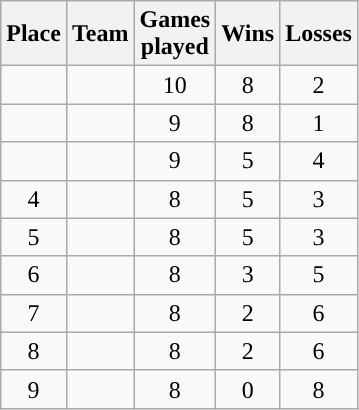<table class="wikitable" style="text-align:center;">
<tr>
<th>Place</th>
<th>Team</th>
<th>Games<br>played</th>
<th>Wins</th>
<th>Losses</th>
</tr>
<tr>
<td></td>
<td align=left></td>
<td>10</td>
<td>8</td>
<td>2</td>
</tr>
<tr>
<td></td>
<td align=left></td>
<td>9</td>
<td>8</td>
<td>1</td>
</tr>
<tr>
<td></td>
<td align=left></td>
<td>9</td>
<td>5</td>
<td>4</td>
</tr>
<tr>
<td>4</td>
<td align=left></td>
<td>8</td>
<td>5</td>
<td>3</td>
</tr>
<tr>
<td>5</td>
<td align=left></td>
<td>8</td>
<td>5</td>
<td>3</td>
</tr>
<tr>
<td>6</td>
<td align=left></td>
<td>8</td>
<td>3</td>
<td>5</td>
</tr>
<tr>
<td>7</td>
<td align=left></td>
<td>8</td>
<td>2</td>
<td>6</td>
</tr>
<tr>
<td>8</td>
<td align=left></td>
<td>8</td>
<td>2</td>
<td>6</td>
</tr>
<tr>
<td>9</td>
<td align=left></td>
<td>8</td>
<td>0</td>
<td>8</td>
</tr>
</table>
